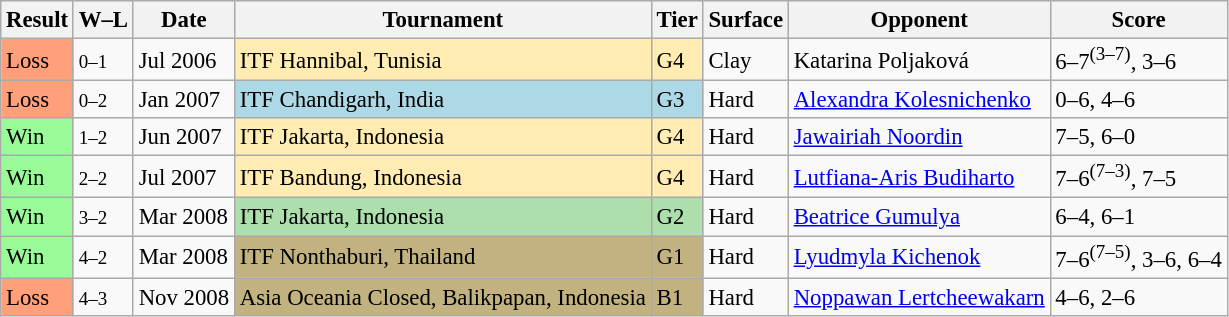<table class="sortable wikitable" style="font-size:95%;">
<tr>
<th>Result</th>
<th class="unsortable">W–L</th>
<th>Date</th>
<th>Tournament</th>
<th>Tier</th>
<th>Surface</th>
<th>Opponent</th>
<th class="unsortable">Score</th>
</tr>
<tr>
<td bgcolor="FFA07A">Loss</td>
<td><small>0–1</small></td>
<td>Jul 2006</td>
<td bgcolor="ffecb2">ITF Hannibal, Tunisia</td>
<td bgcolor="ffecb2">G4</td>
<td>Clay</td>
<td> Katarina Poljaková</td>
<td>6–7<sup>(3–7)</sup>, 3–6</td>
</tr>
<tr>
<td bgcolor="FFA07A">Loss</td>
<td><small>0–2</small></td>
<td>Jan 2007</td>
<td bgcolor="lightblue">ITF Chandigarh, India</td>
<td bgcolor="lightblue">G3</td>
<td>Hard</td>
<td> <a href='#'>Alexandra Kolesnichenko</a></td>
<td>0–6, 4–6</td>
</tr>
<tr>
<td style="background:#98fb98;">Win</td>
<td><small>1–2</small></td>
<td>Jun 2007</td>
<td bgcolor="ffecb2">ITF Jakarta, Indonesia</td>
<td bgcolor="ffecb2">G4</td>
<td>Hard</td>
<td> <a href='#'>Jawairiah Noordin</a></td>
<td>7–5, 6–0</td>
</tr>
<tr>
<td style="background:#98fb98;">Win</td>
<td><small>2–2</small></td>
<td>Jul 2007</td>
<td bgcolor="ffecb2">ITF Bandung, Indonesia</td>
<td bgcolor="ffecb2">G4</td>
<td>Hard</td>
<td> <a href='#'>Lutfiana-Aris Budiharto</a></td>
<td>7–6<sup>(7–3)</sup>, 7–5</td>
</tr>
<tr>
<td style="background:#98fb98;">Win</td>
<td><small>3–2</small></td>
<td>Mar 2008</td>
<td bgcolor="addfad">ITF Jakarta, Indonesia</td>
<td bgcolor="addfad">G2</td>
<td>Hard</td>
<td> <a href='#'>Beatrice Gumulya</a></td>
<td>6–4, 6–1</td>
</tr>
<tr>
<td style="background:#98fb98;">Win</td>
<td><small>4–2</small></td>
<td>Mar 2008</td>
<td bgcolor="c2b280">ITF Nonthaburi, Thailand</td>
<td bgcolor="c2b280">G1</td>
<td>Hard</td>
<td> <a href='#'>Lyudmyla Kichenok</a></td>
<td>7–6<sup>(7–5)</sup>, 3–6, 6–4</td>
</tr>
<tr>
<td bgcolor="FFA07A">Loss</td>
<td><small>4–3</small></td>
<td>Nov 2008</td>
<td bgcolor="c2b280">Asia Oceania Closed, Balikpapan, Indonesia</td>
<td bgcolor="c2b280">B1</td>
<td>Hard</td>
<td> <a href='#'>Noppawan Lertcheewakarn</a></td>
<td>4–6, 2–6</td>
</tr>
</table>
